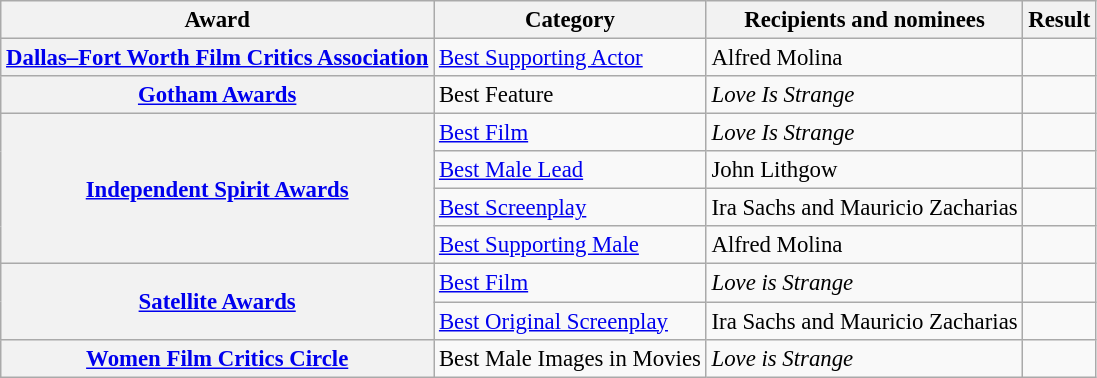<table class="wikitable plainrowheaders" style="font-size: 95%;">
<tr>
<th scope="col">Award</th>
<th scope="col">Category</th>
<th scope="col">Recipients and nominees</th>
<th scope="col">Result</th>
</tr>
<tr>
<th scope="row"><a href='#'>Dallas–Fort Worth Film Critics Association</a></th>
<td><a href='#'>Best Supporting Actor</a></td>
<td>Alfred Molina</td>
<td></td>
</tr>
<tr>
<th scope="row"><a href='#'>Gotham Awards</a></th>
<td>Best Feature</td>
<td><em>Love Is Strange</em></td>
<td></td>
</tr>
<tr>
<th scope="row" rowspan="4"><a href='#'>Independent Spirit Awards</a></th>
<td><a href='#'>Best Film</a></td>
<td><em>Love Is Strange</em></td>
<td></td>
</tr>
<tr>
<td><a href='#'>Best Male Lead</a></td>
<td>John Lithgow</td>
<td></td>
</tr>
<tr>
<td><a href='#'>Best Screenplay</a></td>
<td>Ira Sachs and Mauricio Zacharias</td>
<td></td>
</tr>
<tr>
<td><a href='#'>Best Supporting Male</a></td>
<td>Alfred Molina</td>
<td></td>
</tr>
<tr>
<th scope="row" rowspan="2"><a href='#'>Satellite Awards</a></th>
<td><a href='#'>Best Film</a></td>
<td><em>Love is Strange</em></td>
<td></td>
</tr>
<tr>
<td><a href='#'>Best Original Screenplay</a></td>
<td>Ira Sachs and Mauricio Zacharias</td>
<td></td>
</tr>
<tr>
<th scope="row"><a href='#'>Women Film Critics Circle</a></th>
<td>Best Male Images in Movies</td>
<td><em>Love is Strange</em></td>
<td></td>
</tr>
</table>
